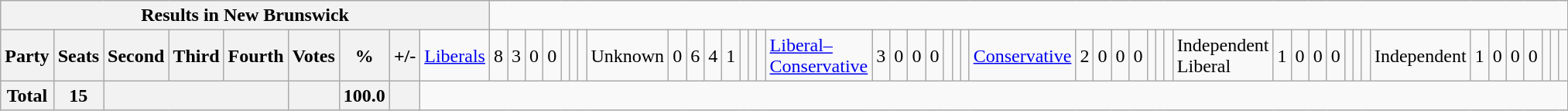<table class="wikitable">
<tr>
<th colspan=10>Results in New Brunswick</th>
</tr>
<tr>
<th colspan=2>Party</th>
<th>Seats</th>
<th>Second</th>
<th>Third</th>
<th>Fourth</th>
<th>Votes</th>
<th>%</th>
<th>+/-<br></th>
<td><a href='#'>Liberals</a></td>
<td align="right">8</td>
<td align="right">3</td>
<td align="right">0</td>
<td align="right">0</td>
<td align="right"></td>
<td align="right"></td>
<td align="right"><br></td>
<td>Unknown</td>
<td align="right">0</td>
<td align="right">6</td>
<td align="right">4</td>
<td align="right">1</td>
<td align="right"></td>
<td align="right"></td>
<td align="right"><br></td>
<td><a href='#'>Liberal–Conservative</a></td>
<td align="right">3</td>
<td align="right">0</td>
<td align="right">0</td>
<td align="right">0</td>
<td align="right"></td>
<td align="right"></td>
<td align="right"><br></td>
<td><a href='#'>Conservative</a></td>
<td align="right">2</td>
<td align="right">0</td>
<td align="right">0</td>
<td align="right">0</td>
<td align="right"></td>
<td align="right"></td>
<td align="right"><br></td>
<td>Independent Liberal</td>
<td align="right">1</td>
<td align="right">0</td>
<td align="right">0</td>
<td align="right">0</td>
<td align="right"></td>
<td align="right"></td>
<td align="right"><br></td>
<td>Independent</td>
<td align="right">1</td>
<td align="right">0</td>
<td align="right">0</td>
<td align="right">0</td>
<td align="right"></td>
<td align="right"></td>
<td align="right"></td>
</tr>
<tr>
<th colspan="2">Total</th>
<th>15</th>
<th colspan="3"></th>
<th></th>
<th>100.0</th>
<th></th>
</tr>
</table>
